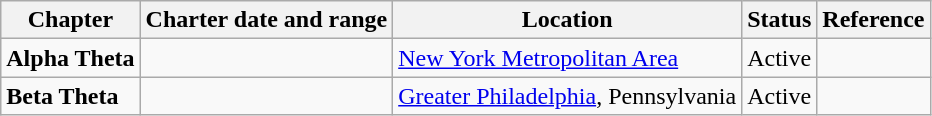<table class="wikitable sortable">
<tr>
<th>Chapter</th>
<th>Charter date and range</th>
<th>Location</th>
<th>Status</th>
<th>Reference</th>
</tr>
<tr>
<td><strong>Alpha Theta</strong></td>
<td></td>
<td><a href='#'>New York Metropolitan Area</a></td>
<td>Active</td>
<td></td>
</tr>
<tr>
<td><strong>Beta Theta</strong></td>
<td></td>
<td><a href='#'>Greater Philadelphia</a>, Pennsylvania</td>
<td>Active</td>
<td></td>
</tr>
</table>
